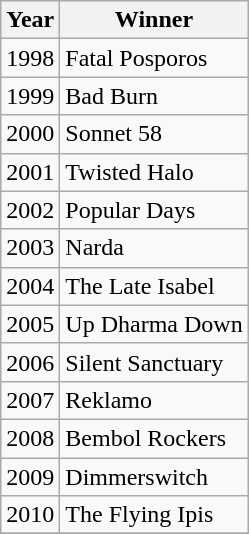<table class="wikitable">
<tr>
<th>Year</th>
<th>Winner</th>
</tr>
<tr>
<td>1998</td>
<td>Fatal Posporos</td>
</tr>
<tr>
<td>1999</td>
<td>Bad Burn</td>
</tr>
<tr>
<td>2000</td>
<td>Sonnet 58</td>
</tr>
<tr>
<td>2001</td>
<td>Twisted Halo</td>
</tr>
<tr>
<td>2002</td>
<td>Popular Days</td>
</tr>
<tr>
<td>2003</td>
<td>Narda</td>
</tr>
<tr>
<td>2004</td>
<td>The Late Isabel</td>
</tr>
<tr>
<td>2005</td>
<td>Up Dharma Down</td>
</tr>
<tr>
<td>2006</td>
<td>Silent Sanctuary</td>
</tr>
<tr>
<td>2007</td>
<td>Reklamo</td>
</tr>
<tr>
<td>2008</td>
<td>Bembol Rockers</td>
</tr>
<tr>
<td>2009</td>
<td>Dimmerswitch</td>
</tr>
<tr>
<td>2010</td>
<td>The Flying Ipis</td>
</tr>
<tr>
</tr>
</table>
